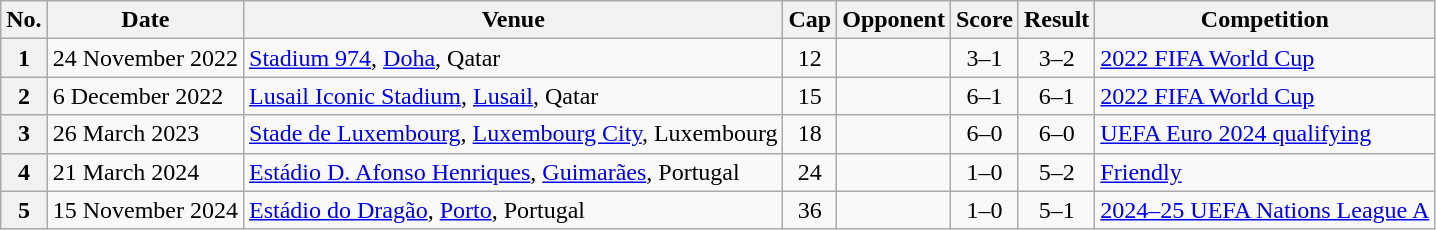<table class="wikitable sortable">
<tr>
<th>No.</th>
<th>Date</th>
<th>Venue</th>
<th>Cap</th>
<th>Opponent</th>
<th>Score</th>
<th>Result</th>
<th>Competition</th>
</tr>
<tr>
<th>1</th>
<td>24 November 2022</td>
<td><a href='#'>Stadium 974</a>, <a href='#'>Doha</a>, Qatar</td>
<td align=center>12</td>
<td></td>
<td align=center>3–1</td>
<td align="center">3–2</td>
<td><a href='#'>2022 FIFA World Cup</a></td>
</tr>
<tr>
<th>2</th>
<td>6 December 2022</td>
<td><a href='#'>Lusail Iconic Stadium</a>, <a href='#'>Lusail</a>, Qatar</td>
<td align=center>15</td>
<td></td>
<td align=center>6–1</td>
<td align="center">6–1</td>
<td><a href='#'>2022 FIFA World Cup</a></td>
</tr>
<tr>
<th>3</th>
<td>26 March 2023</td>
<td><a href='#'>Stade de Luxembourg</a>, <a href='#'>Luxembourg City</a>, Luxembourg</td>
<td align=center>18</td>
<td></td>
<td align=center>6–0</td>
<td align="center">6–0</td>
<td><a href='#'>UEFA Euro 2024 qualifying</a></td>
</tr>
<tr>
<th>4</th>
<td>21 March 2024</td>
<td><a href='#'>Estádio D. Afonso Henriques</a>, <a href='#'>Guimarães</a>, Portugal</td>
<td align=center>24</td>
<td></td>
<td align=center>1–0</td>
<td align="center">5–2</td>
<td><a href='#'>Friendly</a></td>
</tr>
<tr>
<th>5</th>
<td>15 November 2024</td>
<td><a href='#'>Estádio do Dragão</a>, <a href='#'>Porto</a>, Portugal</td>
<td align=center>36</td>
<td></td>
<td align=center>1–0</td>
<td align="center">5–1</td>
<td><a href='#'>2024–25 UEFA Nations League A</a></td>
</tr>
</table>
